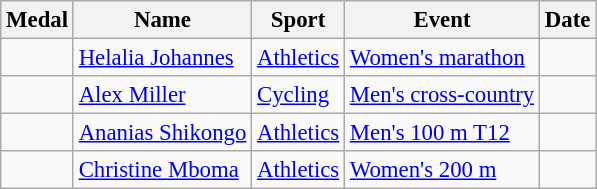<table class="wikitable sortable" style="font-size: 95%;">
<tr>
<th>Medal</th>
<th>Name</th>
<th>Sport</th>
<th>Event</th>
<th>Date</th>
</tr>
<tr>
<td></td>
<td><a href='#'>Helalia Johannes</a></td>
<td><a href='#'>Athletics</a></td>
<td><a href='#'>Women's marathon</a></td>
<td></td>
</tr>
<tr>
<td></td>
<td><a href='#'>Alex Miller</a></td>
<td><a href='#'>Cycling</a></td>
<td><a href='#'>Men's cross-country</a></td>
<td></td>
</tr>
<tr>
<td></td>
<td><a href='#'>Ananias Shikongo</a></td>
<td><a href='#'>Athletics</a></td>
<td><a href='#'>Men's 100 m T12</a></td>
<td></td>
</tr>
<tr>
<td></td>
<td><a href='#'>Christine Mboma</a></td>
<td><a href='#'>Athletics</a></td>
<td><a href='#'>Women's 200 m</a></td>
<td></td>
</tr>
</table>
